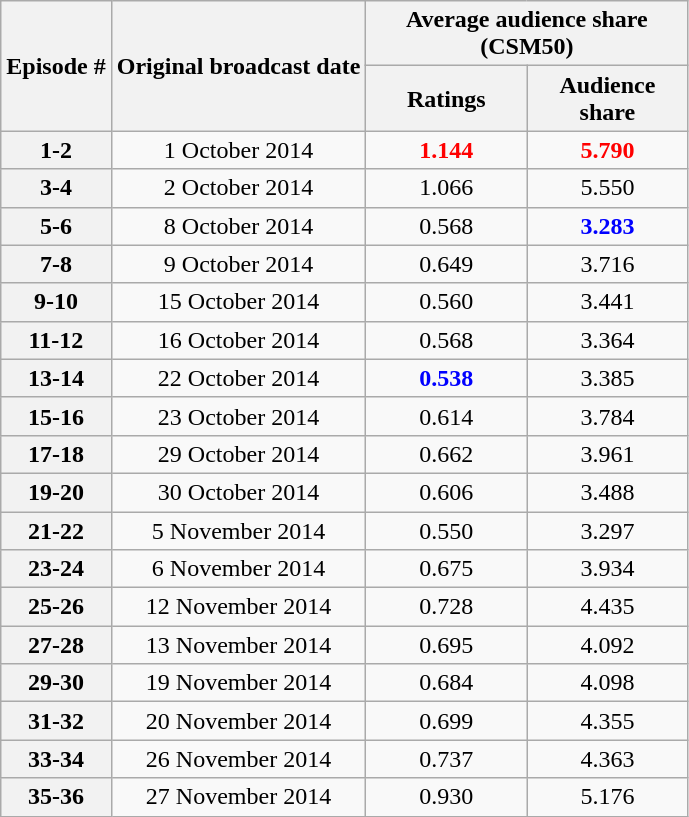<table class=wikitable style="text-align:center">
<tr>
<th rowspan="2">Episode #</th>
<th rowspan="2">Original broadcast date</th>
<th colspan="2">Average audience share (CSM50)</th>
</tr>
<tr>
<th width=100>Ratings</th>
<th width=100>Audience share</th>
</tr>
<tr>
<th>1-2</th>
<td>1 October 2014</td>
<td style="color:red"><strong>1.144</strong></td>
<td style="color:red"><strong>5.790</strong></td>
</tr>
<tr>
<th>3-4</th>
<td>2 October 2014</td>
<td>1.066</td>
<td>5.550</td>
</tr>
<tr>
<th>5-6</th>
<td>8 October 2014</td>
<td>0.568</td>
<td style="color:blue"><strong> 3.283</strong></td>
</tr>
<tr>
<th>7-8</th>
<td>9 October 2014</td>
<td>0.649</td>
<td>3.716</td>
</tr>
<tr>
<th>9-10</th>
<td>15 October 2014</td>
<td>0.560</td>
<td>3.441</td>
</tr>
<tr>
<th>11-12</th>
<td>16 October 2014</td>
<td>0.568</td>
<td>3.364</td>
</tr>
<tr>
<th>13-14</th>
<td>22 October 2014</td>
<td style="color:blue"><strong>0.538</strong></td>
<td>3.385</td>
</tr>
<tr>
<th>15-16</th>
<td>23 October 2014</td>
<td>0.614</td>
<td>3.784</td>
</tr>
<tr>
<th>17-18</th>
<td>29 October 2014</td>
<td>0.662</td>
<td>3.961</td>
</tr>
<tr>
<th>19-20</th>
<td>30 October 2014</td>
<td>0.606</td>
<td>3.488</td>
</tr>
<tr>
<th>21-22</th>
<td>5 November 2014</td>
<td>0.550</td>
<td>3.297</td>
</tr>
<tr>
<th>23-24</th>
<td>6 November 2014</td>
<td>0.675</td>
<td>3.934</td>
</tr>
<tr>
<th>25-26</th>
<td>12 November 2014</td>
<td>0.728</td>
<td>4.435</td>
</tr>
<tr>
<th>27-28</th>
<td>13 November 2014</td>
<td>0.695</td>
<td>4.092</td>
</tr>
<tr>
<th>29-30</th>
<td>19 November 2014</td>
<td>0.684</td>
<td>4.098</td>
</tr>
<tr>
<th>31-32</th>
<td>20 November 2014</td>
<td>0.699</td>
<td>4.355</td>
</tr>
<tr>
<th>33-34</th>
<td>26 November 2014</td>
<td>0.737</td>
<td>4.363</td>
</tr>
<tr>
<th>35-36</th>
<td>27 November 2014</td>
<td>0.930</td>
<td>5.176</td>
</tr>
</table>
